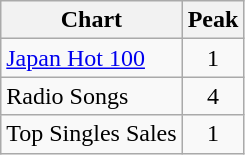<table class="wikitable">
<tr>
<th style="text-align:center;">Chart</th>
<th style="text-align:center;">Peak</th>
</tr>
<tr>
<td align="left"><a href='#'>Japan Hot 100</a></td>
<td style="text-align:center;">1</td>
</tr>
<tr>
<td align="left">Radio Songs</td>
<td style="text-align:center;">4</td>
</tr>
<tr>
<td align="left">Top Singles Sales</td>
<td style="text-align:center;">1</td>
</tr>
</table>
